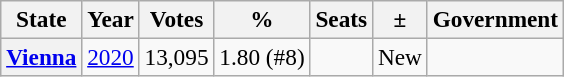<table class="wikitable" style="font-size:97%; text-align:right;">
<tr>
<th>State</th>
<th>Year</th>
<th>Votes</th>
<th>%</th>
<th>Seats</th>
<th>±</th>
<th>Government</th>
</tr>
<tr>
<th><a href='#'>Vienna</a></th>
<td align="center"><a href='#'>2020</a></td>
<td>13,095</td>
<td>1.80 (#8)</td>
<td></td>
<td>New</td>
<td></td>
</tr>
</table>
